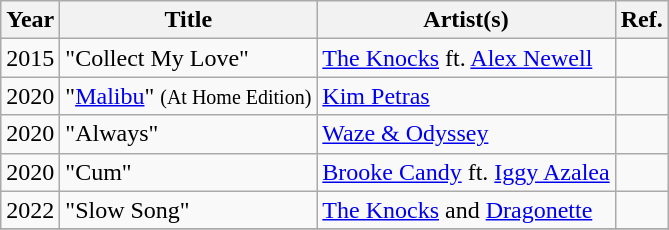<table class="wikitable">
<tr>
<th>Year</th>
<th>Title</th>
<th>Artist(s)</th>
<th>Ref.</th>
</tr>
<tr>
<td>2015</td>
<td>"Collect My Love"</td>
<td><a href='#'>The Knocks</a> ft. <a href='#'>Alex Newell</a></td>
<td style="text-align: center;"></td>
</tr>
<tr>
<td>2020</td>
<td>"<a href='#'>Malibu</a>" <small>(At Home Edition)</small></td>
<td><a href='#'>Kim Petras</a></td>
<td style="text-align: center;"></td>
</tr>
<tr>
<td>2020</td>
<td>"Always" </td>
<td><a href='#'>Waze & Odyssey</a></td>
<td style="text-align: center;"></td>
</tr>
<tr>
<td>2020</td>
<td>"Cum" </td>
<td><a href='#'>Brooke Candy</a> ft. <a href='#'>Iggy Azalea</a></td>
<td style="text-align: center;"></td>
</tr>
<tr>
<td>2022</td>
<td>"Slow Song"</td>
<td><a href='#'>The Knocks</a> and <a href='#'>Dragonette</a></td>
<td style="text-align: center;"></td>
</tr>
<tr>
</tr>
</table>
